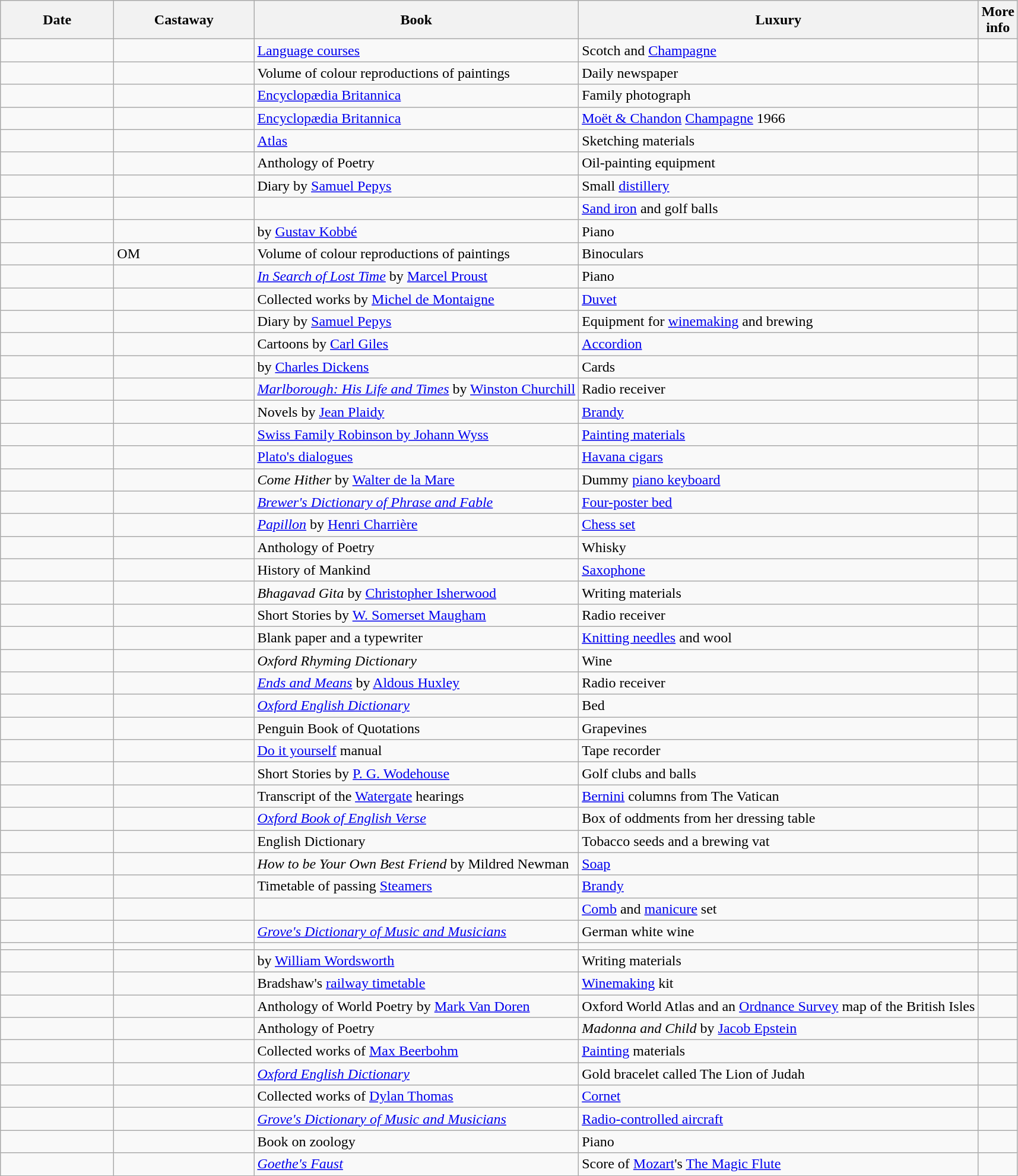<table class="wikitable sortable">
<tr>
<th width=120px>Date</th>
<th width=150px>Castaway</th>
<th>Book</th>
<th>Luxury</th>
<th class="unsortable">More<br>info</th>
</tr>
<tr>
<td></td>
<td></td>
<td><a href='#'>Language courses</a></td>
<td>Scotch and <a href='#'>Champagne</a></td>
<td></td>
</tr>
<tr>
<td></td>
<td></td>
<td>Volume of colour reproductions of paintings</td>
<td>Daily newspaper</td>
<td></td>
</tr>
<tr>
<td></td>
<td></td>
<td><a href='#'>Encyclopædia Britannica</a></td>
<td>Family photograph</td>
<td></td>
</tr>
<tr>
<td></td>
<td></td>
<td><a href='#'>Encyclopædia Britannica</a></td>
<td><a href='#'>Moët & Chandon</a> <a href='#'>Champagne</a> 1966</td>
<td></td>
</tr>
<tr>
<td></td>
<td></td>
<td><a href='#'>Atlas</a></td>
<td>Sketching materials</td>
<td></td>
</tr>
<tr>
<td></td>
<td></td>
<td>Anthology of Poetry</td>
<td>Oil-painting equipment</td>
<td></td>
</tr>
<tr>
<td></td>
<td></td>
<td>Diary by <a href='#'>Samuel Pepys</a></td>
<td>Small <a href='#'>distillery</a></td>
<td></td>
</tr>
<tr>
<td></td>
<td></td>
<td></td>
<td><a href='#'>Sand iron</a> and golf balls</td>
<td></td>
</tr>
<tr>
<td></td>
<td></td>
<td> by <a href='#'>Gustav Kobbé</a></td>
<td>Piano</td>
<td></td>
</tr>
<tr>
<td></td>
<td> OM</td>
<td>Volume of colour reproductions of paintings</td>
<td>Binoculars</td>
<td></td>
</tr>
<tr>
<td></td>
<td></td>
<td><em><a href='#'>In Search of Lost Time</a></em> by <a href='#'>Marcel Proust</a></td>
<td>Piano</td>
<td></td>
</tr>
<tr>
<td></td>
<td></td>
<td>Collected works by <a href='#'>Michel de Montaigne</a></td>
<td><a href='#'>Duvet</a></td>
<td></td>
</tr>
<tr>
<td></td>
<td></td>
<td>Diary by <a href='#'>Samuel Pepys</a></td>
<td>Equipment for <a href='#'>winemaking</a> and brewing</td>
<td></td>
</tr>
<tr>
<td></td>
<td></td>
<td>Cartoons by <a href='#'>Carl Giles</a></td>
<td><a href='#'>Accordion</a></td>
<td></td>
</tr>
<tr>
<td></td>
<td></td>
<td> by <a href='#'>Charles Dickens</a></td>
<td>Cards</td>
<td></td>
</tr>
<tr>
<td></td>
<td></td>
<td><em><a href='#'>Marlborough: His Life and Times</a></em> by <a href='#'>Winston Churchill</a></td>
<td>Radio receiver</td>
<td></td>
</tr>
<tr>
<td></td>
<td></td>
<td>Novels by <a href='#'>Jean Plaidy</a></td>
<td><a href='#'>Brandy</a></td>
<td></td>
</tr>
<tr>
<td></td>
<td></td>
<td><a href='#'>Swiss Family Robinson by Johann Wyss</a></td>
<td><a href='#'>Painting materials</a></td>
<td></td>
</tr>
<tr>
<td></td>
<td></td>
<td><a href='#'>Plato's dialogues</a></td>
<td><a href='#'>Havana cigars</a></td>
<td></td>
</tr>
<tr>
<td></td>
<td></td>
<td><em>Come Hither</em> by <a href='#'>Walter de la Mare</a></td>
<td>Dummy <a href='#'>piano keyboard</a></td>
<td></td>
</tr>
<tr>
<td></td>
<td></td>
<td><em><a href='#'>Brewer's Dictionary of Phrase and Fable</a></em></td>
<td><a href='#'>Four-poster bed</a></td>
<td></td>
</tr>
<tr>
<td></td>
<td></td>
<td><em><a href='#'>Papillon</a></em> by <a href='#'>Henri Charrière</a></td>
<td><a href='#'>Chess set</a></td>
<td></td>
</tr>
<tr>
<td></td>
<td></td>
<td>Anthology of Poetry</td>
<td>Whisky</td>
<td></td>
</tr>
<tr>
<td></td>
<td></td>
<td>History of Mankind</td>
<td><a href='#'>Saxophone</a></td>
<td></td>
</tr>
<tr>
<td></td>
<td></td>
<td><em>Bhagavad Gita</em> by <a href='#'>Christopher Isherwood</a></td>
<td>Writing materials</td>
<td></td>
</tr>
<tr>
<td></td>
<td></td>
<td>Short Stories by <a href='#'>W. Somerset Maugham</a></td>
<td>Radio receiver</td>
<td></td>
</tr>
<tr>
<td></td>
<td></td>
<td>Blank paper and a typewriter</td>
<td><a href='#'>Knitting needles</a> and wool</td>
<td></td>
</tr>
<tr>
<td></td>
<td></td>
<td><em>Oxford Rhyming Dictionary</em></td>
<td>Wine</td>
<td></td>
</tr>
<tr>
<td></td>
<td></td>
<td><em><a href='#'>Ends and Means</a></em> by <a href='#'>Aldous Huxley</a></td>
<td>Radio receiver</td>
<td></td>
</tr>
<tr>
<td></td>
<td></td>
<td><em><a href='#'>Oxford English Dictionary</a></em></td>
<td>Bed</td>
<td></td>
</tr>
<tr>
<td></td>
<td></td>
<td>Penguin Book of Quotations</td>
<td>Grapevines</td>
<td></td>
</tr>
<tr>
<td></td>
<td></td>
<td><a href='#'>Do it yourself</a> manual</td>
<td>Tape recorder</td>
<td></td>
</tr>
<tr>
<td></td>
<td></td>
<td>Short Stories by <a href='#'>P. G. Wodehouse</a></td>
<td>Golf clubs and balls</td>
<td></td>
</tr>
<tr>
<td></td>
<td></td>
<td>Transcript of the <a href='#'>Watergate</a> hearings</td>
<td><a href='#'>Bernini</a> columns from The Vatican</td>
<td></td>
</tr>
<tr>
<td></td>
<td></td>
<td><em><a href='#'>Oxford Book of English Verse</a></em></td>
<td>Box of oddments from her dressing table</td>
<td></td>
</tr>
<tr>
<td></td>
<td></td>
<td>English Dictionary</td>
<td>Tobacco seeds and a brewing vat</td>
<td></td>
</tr>
<tr>
<td></td>
<td></td>
<td><em>How to be Your Own Best Friend</em> by Mildred Newman</td>
<td><a href='#'>Soap</a></td>
<td></td>
</tr>
<tr>
<td></td>
<td></td>
<td>Timetable of passing <a href='#'>Steamers</a></td>
<td><a href='#'>Brandy</a></td>
<td></td>
</tr>
<tr>
<td></td>
<td></td>
<td></td>
<td><a href='#'>Comb</a> and <a href='#'>manicure</a> set</td>
<td></td>
</tr>
<tr>
<td></td>
<td></td>
<td><em><a href='#'>Grove's Dictionary of Music and Musicians</a></em></td>
<td>German white wine</td>
<td></td>
</tr>
<tr>
<td></td>
<td></td>
<td></td>
<td></td>
<td></td>
</tr>
<tr>
<td></td>
<td></td>
<td> by <a href='#'>William Wordsworth</a></td>
<td>Writing materials</td>
<td></td>
</tr>
<tr>
<td></td>
<td></td>
<td>Bradshaw's <a href='#'>railway timetable</a></td>
<td><a href='#'>Winemaking</a> kit</td>
<td></td>
</tr>
<tr>
<td></td>
<td></td>
<td>Anthology of World Poetry by <a href='#'>Mark Van Doren</a></td>
<td>Oxford World Atlas and an <a href='#'>Ordnance Survey</a> map of the British Isles</td>
<td></td>
</tr>
<tr>
<td></td>
<td></td>
<td>Anthology of Poetry</td>
<td><em>Madonna and Child</em> by <a href='#'>Jacob Epstein</a></td>
<td></td>
</tr>
<tr>
<td></td>
<td></td>
<td>Collected works of <a href='#'>Max Beerbohm</a></td>
<td><a href='#'>Painting</a> materials</td>
<td></td>
</tr>
<tr>
<td></td>
<td></td>
<td><em><a href='#'>Oxford English Dictionary</a></em></td>
<td>Gold bracelet called The Lion of Judah</td>
<td></td>
</tr>
<tr>
<td></td>
<td></td>
<td>Collected works of <a href='#'>Dylan Thomas</a></td>
<td><a href='#'>Cornet</a></td>
<td></td>
</tr>
<tr>
<td></td>
<td></td>
<td><em><a href='#'>Grove's Dictionary of Music and Musicians</a></em></td>
<td><a href='#'>Radio-controlled aircraft</a></td>
<td></td>
</tr>
<tr>
<td></td>
<td></td>
<td>Book on zoology</td>
<td>Piano</td>
<td></td>
</tr>
<tr>
<td></td>
<td></td>
<td><em><a href='#'>Goethe's Faust</a></em></td>
<td>Score of <a href='#'>Mozart</a>'s <a href='#'>The Magic Flute</a></td>
<td></td>
</tr>
</table>
